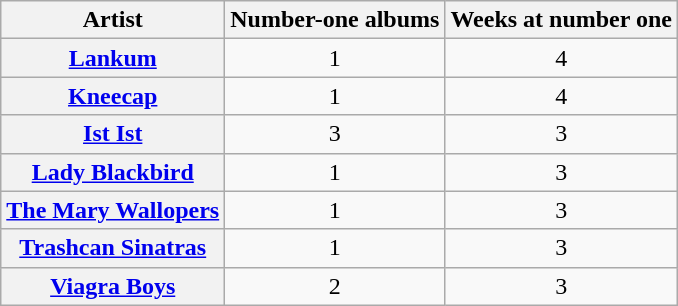<table class="wikitable plainrowheaders sortable">
<tr>
<th scope=col>Artist</th>
<th scope=col>Number-one albums</th>
<th scope=col>Weeks at number one</th>
</tr>
<tr>
<th scope=row><a href='#'>Lankum</a></th>
<td align=center>1</td>
<td align=center>4</td>
</tr>
<tr>
<th scope=row><a href='#'>Kneecap</a></th>
<td align=center>1</td>
<td align=center>4</td>
</tr>
<tr>
<th scope=row><a href='#'>Ist Ist</a></th>
<td align=center>3</td>
<td align=center>3</td>
</tr>
<tr>
<th scope=row><a href='#'>Lady Blackbird</a></th>
<td align=center>1</td>
<td align=center>3</td>
</tr>
<tr>
<th scope=row><a href='#'>The Mary Wallopers</a></th>
<td align=center>1</td>
<td align=center>3</td>
</tr>
<tr>
<th scope=row><a href='#'>Trashcan Sinatras</a></th>
<td align=center>1</td>
<td align=center>3</td>
</tr>
<tr>
<th scope=row><a href='#'>Viagra Boys</a></th>
<td align=center>2</td>
<td align=center>3<br></td>
</tr>
</table>
